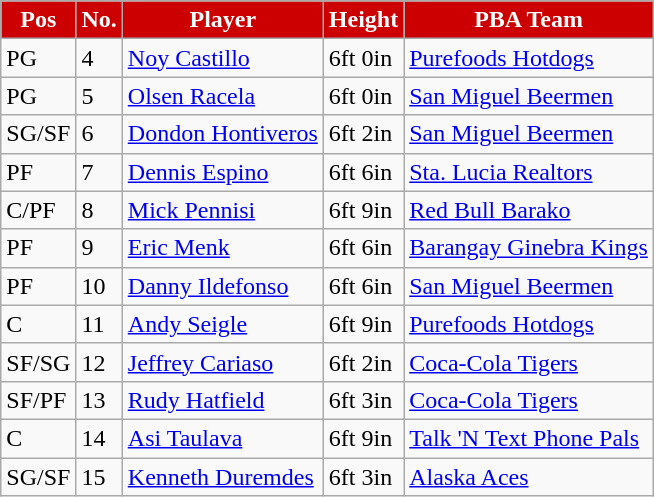<table class="wikitable sortable">
<tr>
<th style="background:#CC0000; color:#ffffff">Pos</th>
<th style="background:#CC0000; color:#ffffff">No.</th>
<th style="background:#CC0000; color:#ffffff">Player</th>
<th style="background:#CC0000; color:#ffffff">Height</th>
<th style="background:#CC0000; color:#ffffff">PBA Team</th>
</tr>
<tr>
<td>PG</td>
<td>4</td>
<td><a href='#'>Noy Castillo</a></td>
<td>6ft 0in</td>
<td><a href='#'>Purefoods Hotdogs</a></td>
</tr>
<tr>
<td>PG</td>
<td>5</td>
<td><a href='#'>Olsen Racela</a></td>
<td>6ft 0in</td>
<td><a href='#'>San Miguel Beermen</a></td>
</tr>
<tr>
<td>SG/SF</td>
<td>6</td>
<td><a href='#'>Dondon Hontiveros</a></td>
<td>6ft 2in</td>
<td><a href='#'>San Miguel Beermen</a></td>
</tr>
<tr>
<td>PF</td>
<td>7</td>
<td><a href='#'>Dennis Espino</a></td>
<td>6ft 6in</td>
<td><a href='#'>Sta. Lucia Realtors</a></td>
</tr>
<tr>
<td>C/PF</td>
<td>8</td>
<td><a href='#'>Mick Pennisi</a></td>
<td>6ft 9in</td>
<td><a href='#'>Red Bull Barako</a></td>
</tr>
<tr>
<td>PF</td>
<td>9</td>
<td><a href='#'>Eric Menk</a></td>
<td>6ft 6in</td>
<td><a href='#'>Barangay Ginebra Kings</a></td>
</tr>
<tr>
<td>PF</td>
<td>10</td>
<td><a href='#'>Danny Ildefonso</a></td>
<td>6ft 6in</td>
<td><a href='#'>San Miguel Beermen</a></td>
</tr>
<tr>
<td>C</td>
<td>11</td>
<td><a href='#'>Andy Seigle</a></td>
<td>6ft 9in</td>
<td><a href='#'>Purefoods Hotdogs</a></td>
</tr>
<tr>
<td>SF/SG</td>
<td>12</td>
<td><a href='#'>Jeffrey Cariaso</a></td>
<td>6ft 2in</td>
<td><a href='#'>Coca-Cola Tigers</a></td>
</tr>
<tr>
<td>SF/PF</td>
<td>13</td>
<td><a href='#'>Rudy Hatfield</a></td>
<td>6ft 3in</td>
<td><a href='#'>Coca-Cola Tigers</a></td>
</tr>
<tr>
<td>C</td>
<td>14</td>
<td><a href='#'>Asi Taulava</a></td>
<td>6ft 9in</td>
<td><a href='#'>Talk 'N Text Phone Pals</a></td>
</tr>
<tr>
<td>SG/SF</td>
<td>15</td>
<td><a href='#'>Kenneth Duremdes</a></td>
<td>6ft 3in</td>
<td><a href='#'>Alaska Aces</a></td>
</tr>
</table>
